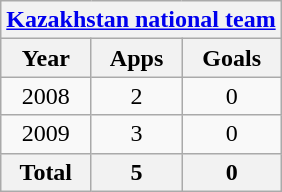<table class="wikitable" style="text-align:center">
<tr>
<th colspan=3><a href='#'>Kazakhstan national team</a></th>
</tr>
<tr>
<th>Year</th>
<th>Apps</th>
<th>Goals</th>
</tr>
<tr>
<td>2008</td>
<td>2</td>
<td>0</td>
</tr>
<tr>
<td>2009</td>
<td>3</td>
<td>0</td>
</tr>
<tr>
<th>Total</th>
<th>5</th>
<th>0</th>
</tr>
</table>
